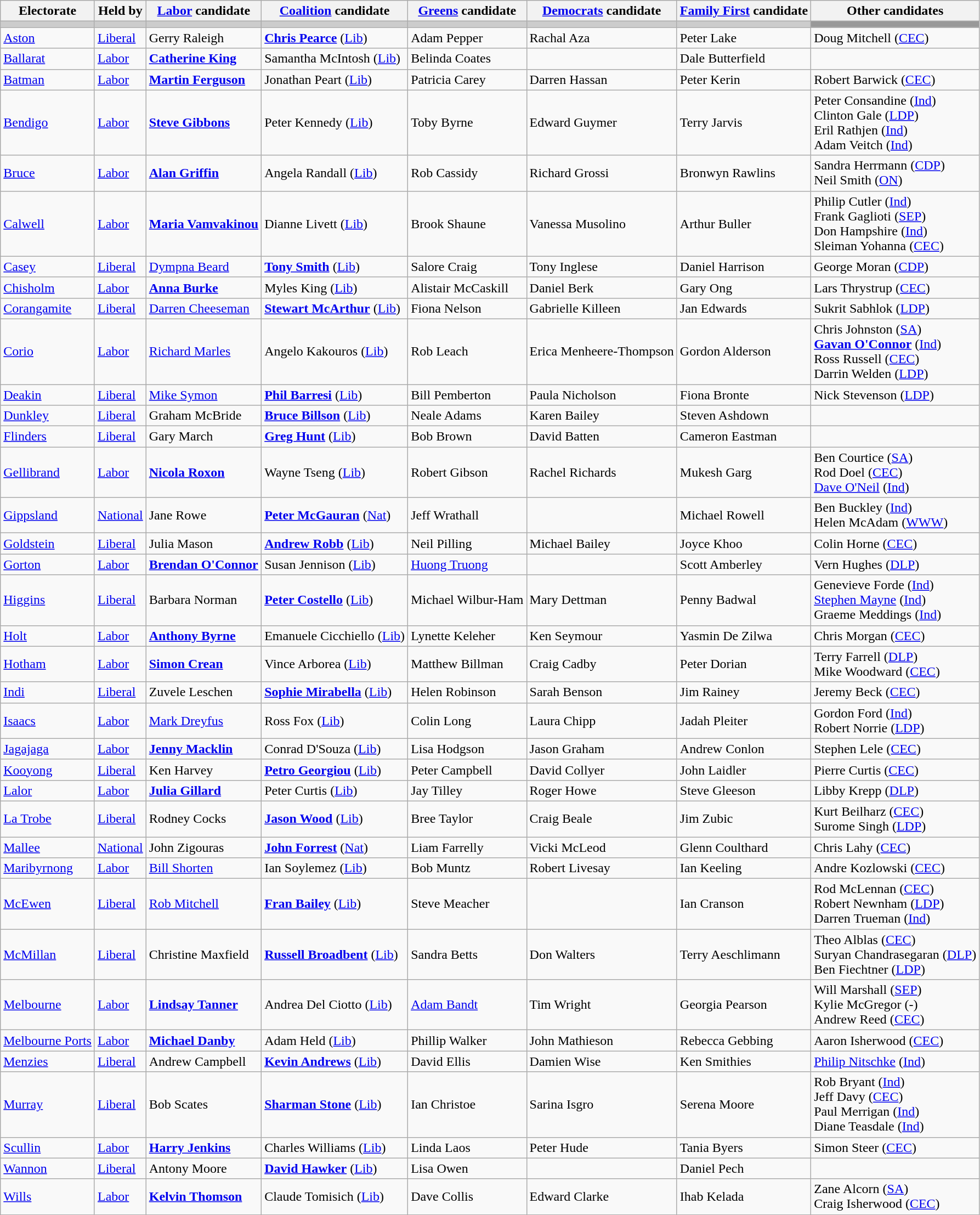<table class="wikitable">
<tr>
<th>Electorate</th>
<th>Held by</th>
<th><a href='#'>Labor</a> candidate</th>
<th><a href='#'>Coalition</a> candidate</th>
<th><a href='#'>Greens</a> candidate</th>
<th><a href='#'>Democrats</a> candidate</th>
<th><a href='#'>Family First</a> candidate</th>
<th>Other candidates</th>
</tr>
<tr style="background:#ccc;">
<td></td>
<td></td>
<td></td>
<td></td>
<td></td>
<td></td>
<td></td>
<td style="background:#999;"></td>
</tr>
<tr>
<td><a href='#'>Aston</a></td>
<td><a href='#'>Liberal</a></td>
<td>Gerry Raleigh</td>
<td><strong><a href='#'>Chris Pearce</a></strong> (<a href='#'>Lib</a>)</td>
<td>Adam Pepper</td>
<td>Rachal Aza</td>
<td>Peter Lake</td>
<td>Doug Mitchell (<a href='#'>CEC</a>)</td>
</tr>
<tr>
<td><a href='#'>Ballarat</a></td>
<td><a href='#'>Labor</a></td>
<td><strong><a href='#'>Catherine King</a></strong></td>
<td>Samantha McIntosh (<a href='#'>Lib</a>)</td>
<td>Belinda Coates</td>
<td></td>
<td>Dale Butterfield</td>
<td></td>
</tr>
<tr>
<td><a href='#'>Batman</a></td>
<td><a href='#'>Labor</a></td>
<td><strong><a href='#'>Martin Ferguson</a></strong></td>
<td>Jonathan Peart (<a href='#'>Lib</a>)</td>
<td>Patricia Carey</td>
<td>Darren Hassan</td>
<td>Peter Kerin</td>
<td>Robert Barwick (<a href='#'>CEC</a>)</td>
</tr>
<tr>
<td><a href='#'>Bendigo</a></td>
<td><a href='#'>Labor</a></td>
<td><strong><a href='#'>Steve Gibbons</a></strong></td>
<td>Peter Kennedy (<a href='#'>Lib</a>)</td>
<td>Toby Byrne</td>
<td>Edward Guymer</td>
<td>Terry Jarvis</td>
<td>Peter Consandine (<a href='#'>Ind</a>) <br> Clinton Gale (<a href='#'>LDP</a>) <br> Eril Rathjen (<a href='#'>Ind</a>) <br> Adam Veitch (<a href='#'>Ind</a>)</td>
</tr>
<tr>
<td><a href='#'>Bruce</a></td>
<td><a href='#'>Labor</a></td>
<td><strong><a href='#'>Alan Griffin</a></strong></td>
<td>Angela Randall (<a href='#'>Lib</a>)</td>
<td>Rob Cassidy</td>
<td>Richard Grossi</td>
<td>Bronwyn Rawlins</td>
<td>Sandra Herrmann (<a href='#'>CDP</a>) <br> Neil Smith (<a href='#'>ON</a>)</td>
</tr>
<tr>
<td><a href='#'>Calwell</a></td>
<td><a href='#'>Labor</a></td>
<td><strong><a href='#'>Maria Vamvakinou</a></strong></td>
<td>Dianne Livett (<a href='#'>Lib</a>)</td>
<td>Brook Shaune</td>
<td>Vanessa Musolino</td>
<td>Arthur Buller</td>
<td>Philip Cutler (<a href='#'>Ind</a>) <br> Frank Gaglioti (<a href='#'>SEP</a>) <br> Don Hampshire (<a href='#'>Ind</a>) <br> Sleiman Yohanna (<a href='#'>CEC</a>)</td>
</tr>
<tr>
<td><a href='#'>Casey</a></td>
<td><a href='#'>Liberal</a></td>
<td><a href='#'>Dympna Beard</a></td>
<td><strong><a href='#'>Tony Smith</a></strong> (<a href='#'>Lib</a>)</td>
<td>Salore Craig</td>
<td>Tony Inglese</td>
<td>Daniel Harrison</td>
<td>George Moran (<a href='#'>CDP</a>)</td>
</tr>
<tr>
<td><a href='#'>Chisholm</a></td>
<td><a href='#'>Labor</a></td>
<td><strong><a href='#'>Anna Burke</a></strong></td>
<td>Myles King (<a href='#'>Lib</a>)</td>
<td>Alistair McCaskill</td>
<td>Daniel Berk</td>
<td>Gary Ong</td>
<td>Lars Thrystrup (<a href='#'>CEC</a>)</td>
</tr>
<tr>
<td><a href='#'>Corangamite</a></td>
<td><a href='#'>Liberal</a></td>
<td><a href='#'>Darren Cheeseman</a></td>
<td><strong><a href='#'>Stewart McArthur</a></strong> (<a href='#'>Lib</a>)</td>
<td>Fiona Nelson</td>
<td>Gabrielle Killeen</td>
<td>Jan Edwards</td>
<td>Sukrit Sabhlok (<a href='#'>LDP</a>)</td>
</tr>
<tr>
<td><a href='#'>Corio</a></td>
<td><a href='#'>Labor</a></td>
<td><a href='#'>Richard Marles</a></td>
<td>Angelo Kakouros (<a href='#'>Lib</a>)</td>
<td>Rob Leach</td>
<td>Erica Menheere-Thompson</td>
<td>Gordon Alderson</td>
<td>Chris Johnston (<a href='#'>SA</a>) <br> <strong><a href='#'>Gavan O'Connor</a></strong> (<a href='#'>Ind</a>) <br> Ross Russell (<a href='#'>CEC</a>) <br> Darrin Welden (<a href='#'>LDP</a>)</td>
</tr>
<tr>
<td><a href='#'>Deakin</a></td>
<td><a href='#'>Liberal</a></td>
<td><a href='#'>Mike Symon</a></td>
<td><strong><a href='#'>Phil Barresi</a></strong> (<a href='#'>Lib</a>)</td>
<td>Bill Pemberton</td>
<td>Paula Nicholson</td>
<td>Fiona Bronte</td>
<td>Nick Stevenson (<a href='#'>LDP</a>)</td>
</tr>
<tr>
<td><a href='#'>Dunkley</a></td>
<td><a href='#'>Liberal</a></td>
<td>Graham McBride</td>
<td><strong><a href='#'>Bruce Billson</a></strong> (<a href='#'>Lib</a>)</td>
<td>Neale Adams</td>
<td>Karen Bailey</td>
<td>Steven Ashdown</td>
<td></td>
</tr>
<tr>
<td><a href='#'>Flinders</a></td>
<td><a href='#'>Liberal</a></td>
<td>Gary March</td>
<td><strong><a href='#'>Greg Hunt</a></strong> (<a href='#'>Lib</a>)</td>
<td>Bob Brown</td>
<td>David Batten</td>
<td>Cameron Eastman</td>
<td></td>
</tr>
<tr>
<td><a href='#'>Gellibrand</a></td>
<td><a href='#'>Labor</a></td>
<td><strong><a href='#'>Nicola Roxon</a></strong></td>
<td>Wayne Tseng (<a href='#'>Lib</a>)</td>
<td>Robert Gibson</td>
<td>Rachel Richards</td>
<td>Mukesh Garg</td>
<td>Ben Courtice (<a href='#'>SA</a>) <br> Rod Doel (<a href='#'>CEC</a>) <br> <a href='#'>Dave O'Neil</a> (<a href='#'>Ind</a>)</td>
</tr>
<tr>
<td><a href='#'>Gippsland</a></td>
<td><a href='#'>National</a></td>
<td>Jane Rowe</td>
<td><strong><a href='#'>Peter McGauran</a></strong> (<a href='#'>Nat</a>)</td>
<td>Jeff Wrathall</td>
<td></td>
<td>Michael Rowell</td>
<td>Ben Buckley (<a href='#'>Ind</a>) <br> Helen McAdam (<a href='#'>WWW</a>)</td>
</tr>
<tr>
<td><a href='#'>Goldstein</a></td>
<td><a href='#'>Liberal</a></td>
<td>Julia Mason</td>
<td><strong><a href='#'>Andrew Robb</a></strong> (<a href='#'>Lib</a>)</td>
<td>Neil Pilling</td>
<td>Michael Bailey</td>
<td>Joyce Khoo</td>
<td>Colin Horne (<a href='#'>CEC</a>)</td>
</tr>
<tr>
<td><a href='#'>Gorton</a></td>
<td><a href='#'>Labor</a></td>
<td><strong><a href='#'>Brendan O'Connor</a></strong></td>
<td>Susan Jennison (<a href='#'>Lib</a>)</td>
<td><a href='#'>Huong Truong</a></td>
<td></td>
<td>Scott Amberley</td>
<td>Vern Hughes (<a href='#'>DLP</a>)</td>
</tr>
<tr>
<td><a href='#'>Higgins</a></td>
<td><a href='#'>Liberal</a></td>
<td>Barbara Norman</td>
<td><strong><a href='#'>Peter Costello</a></strong> (<a href='#'>Lib</a>)</td>
<td>Michael Wilbur-Ham</td>
<td>Mary Dettman</td>
<td>Penny Badwal</td>
<td>Genevieve Forde (<a href='#'>Ind</a>) <br> <a href='#'>Stephen Mayne</a> (<a href='#'>Ind</a>) <br> Graeme Meddings (<a href='#'>Ind</a>)</td>
</tr>
<tr>
<td><a href='#'>Holt</a></td>
<td><a href='#'>Labor</a></td>
<td><strong><a href='#'>Anthony Byrne</a></strong></td>
<td>Emanuele Cicchiello (<a href='#'>Lib</a>)</td>
<td>Lynette Keleher</td>
<td>Ken Seymour</td>
<td>Yasmin De Zilwa</td>
<td>Chris Morgan (<a href='#'>CEC</a>)</td>
</tr>
<tr>
<td><a href='#'>Hotham</a></td>
<td><a href='#'>Labor</a></td>
<td><strong><a href='#'>Simon Crean</a></strong></td>
<td>Vince Arborea (<a href='#'>Lib</a>)</td>
<td>Matthew Billman</td>
<td>Craig Cadby</td>
<td>Peter Dorian</td>
<td>Terry Farrell (<a href='#'>DLP</a>) <br> Mike Woodward (<a href='#'>CEC</a>)</td>
</tr>
<tr>
<td><a href='#'>Indi</a></td>
<td><a href='#'>Liberal</a></td>
<td>Zuvele Leschen</td>
<td><strong><a href='#'>Sophie Mirabella</a></strong> (<a href='#'>Lib</a>)</td>
<td>Helen Robinson</td>
<td>Sarah Benson</td>
<td>Jim Rainey</td>
<td>Jeremy Beck (<a href='#'>CEC</a>)</td>
</tr>
<tr>
<td><a href='#'>Isaacs</a></td>
<td><a href='#'>Labor</a></td>
<td><a href='#'>Mark Dreyfus</a></td>
<td>Ross Fox (<a href='#'>Lib</a>)</td>
<td>Colin Long</td>
<td>Laura Chipp</td>
<td>Jadah Pleiter</td>
<td>Gordon Ford (<a href='#'>Ind</a>) <br> Robert Norrie (<a href='#'>LDP</a>)</td>
</tr>
<tr>
<td><a href='#'>Jagajaga</a></td>
<td><a href='#'>Labor</a></td>
<td><strong><a href='#'>Jenny Macklin</a></strong></td>
<td>Conrad D'Souza (<a href='#'>Lib</a>)</td>
<td>Lisa Hodgson</td>
<td>Jason Graham</td>
<td>Andrew Conlon</td>
<td>Stephen Lele (<a href='#'>CEC</a>)</td>
</tr>
<tr>
<td><a href='#'>Kooyong</a></td>
<td><a href='#'>Liberal</a></td>
<td>Ken Harvey</td>
<td><strong><a href='#'>Petro Georgiou</a></strong> (<a href='#'>Lib</a>)</td>
<td>Peter Campbell</td>
<td>David Collyer</td>
<td>John Laidler</td>
<td>Pierre Curtis (<a href='#'>CEC</a>)</td>
</tr>
<tr>
<td><a href='#'>Lalor</a></td>
<td><a href='#'>Labor</a></td>
<td><strong><a href='#'>Julia Gillard</a></strong></td>
<td>Peter Curtis (<a href='#'>Lib</a>)</td>
<td>Jay Tilley</td>
<td>Roger Howe</td>
<td>Steve Gleeson</td>
<td>Libby Krepp (<a href='#'>DLP</a>)</td>
</tr>
<tr>
<td><a href='#'>La Trobe</a></td>
<td><a href='#'>Liberal</a></td>
<td>Rodney Cocks</td>
<td><strong><a href='#'>Jason Wood</a></strong> (<a href='#'>Lib</a>)</td>
<td>Bree Taylor</td>
<td>Craig Beale</td>
<td>Jim Zubic</td>
<td>Kurt Beilharz (<a href='#'>CEC</a>) <br> Surome Singh (<a href='#'>LDP</a>)</td>
</tr>
<tr>
<td><a href='#'>Mallee</a></td>
<td><a href='#'>National</a></td>
<td>John Zigouras</td>
<td><strong><a href='#'>John Forrest</a></strong> (<a href='#'>Nat</a>)</td>
<td>Liam Farrelly</td>
<td>Vicki McLeod</td>
<td>Glenn Coulthard</td>
<td>Chris Lahy (<a href='#'>CEC</a>)</td>
</tr>
<tr>
<td><a href='#'>Maribyrnong</a></td>
<td><a href='#'>Labor</a></td>
<td><a href='#'>Bill Shorten</a></td>
<td>Ian Soylemez (<a href='#'>Lib</a>)</td>
<td>Bob Muntz</td>
<td>Robert Livesay</td>
<td>Ian Keeling</td>
<td>Andre Kozlowski (<a href='#'>CEC</a>)</td>
</tr>
<tr>
<td><a href='#'>McEwen</a></td>
<td><a href='#'>Liberal</a></td>
<td><a href='#'>Rob Mitchell</a></td>
<td><strong><a href='#'>Fran Bailey</a></strong> (<a href='#'>Lib</a>)</td>
<td>Steve Meacher</td>
<td></td>
<td>Ian Cranson</td>
<td>Rod McLennan (<a href='#'>CEC</a>) <br> Robert Newnham (<a href='#'>LDP</a>) <br> Darren Trueman (<a href='#'>Ind</a>)</td>
</tr>
<tr>
<td><a href='#'>McMillan</a></td>
<td><a href='#'>Liberal</a></td>
<td>Christine Maxfield</td>
<td><strong><a href='#'>Russell Broadbent</a></strong> (<a href='#'>Lib</a>)</td>
<td>Sandra Betts</td>
<td>Don Walters</td>
<td>Terry Aeschlimann</td>
<td>Theo Alblas (<a href='#'>CEC</a>) <br> Suryan Chandrasegaran (<a href='#'>DLP</a>) <br> Ben Fiechtner (<a href='#'>LDP</a>)</td>
</tr>
<tr>
<td><a href='#'>Melbourne</a></td>
<td><a href='#'>Labor</a></td>
<td><strong><a href='#'>Lindsay Tanner</a></strong></td>
<td>Andrea Del Ciotto (<a href='#'>Lib</a>)</td>
<td><a href='#'>Adam Bandt</a></td>
<td>Tim Wright</td>
<td>Georgia Pearson</td>
<td>Will Marshall (<a href='#'>SEP</a>) <br> Kylie McGregor (-) <br> Andrew Reed (<a href='#'>CEC</a>)</td>
</tr>
<tr>
<td><a href='#'>Melbourne Ports</a></td>
<td><a href='#'>Labor</a></td>
<td><strong><a href='#'>Michael Danby</a></strong></td>
<td>Adam Held (<a href='#'>Lib</a>)</td>
<td>Phillip Walker</td>
<td>John Mathieson</td>
<td>Rebecca Gebbing</td>
<td>Aaron Isherwood (<a href='#'>CEC</a>)</td>
</tr>
<tr>
<td><a href='#'>Menzies</a></td>
<td><a href='#'>Liberal</a></td>
<td>Andrew Campbell</td>
<td><strong><a href='#'>Kevin Andrews</a></strong> (<a href='#'>Lib</a>)</td>
<td>David Ellis</td>
<td>Damien Wise</td>
<td>Ken Smithies</td>
<td><a href='#'>Philip Nitschke</a> (<a href='#'>Ind</a>)</td>
</tr>
<tr>
<td><a href='#'>Murray</a></td>
<td><a href='#'>Liberal</a></td>
<td>Bob Scates</td>
<td><strong><a href='#'>Sharman Stone</a></strong> (<a href='#'>Lib</a>)</td>
<td>Ian Christoe</td>
<td>Sarina Isgro</td>
<td>Serena Moore</td>
<td>Rob Bryant (<a href='#'>Ind</a>) <br> Jeff Davy (<a href='#'>CEC</a>) <br> Paul Merrigan (<a href='#'>Ind</a>) <br> Diane Teasdale (<a href='#'>Ind</a>)</td>
</tr>
<tr>
<td><a href='#'>Scullin</a></td>
<td><a href='#'>Labor</a></td>
<td><strong><a href='#'>Harry Jenkins</a></strong></td>
<td>Charles Williams (<a href='#'>Lib</a>)</td>
<td>Linda Laos</td>
<td>Peter Hude</td>
<td>Tania Byers</td>
<td>Simon Steer (<a href='#'>CEC</a>)</td>
</tr>
<tr>
<td><a href='#'>Wannon</a></td>
<td><a href='#'>Liberal</a></td>
<td>Antony Moore</td>
<td><strong><a href='#'>David Hawker</a></strong> (<a href='#'>Lib</a>)</td>
<td>Lisa Owen</td>
<td></td>
<td>Daniel Pech</td>
<td></td>
</tr>
<tr>
<td><a href='#'>Wills</a></td>
<td><a href='#'>Labor</a></td>
<td><strong><a href='#'>Kelvin Thomson</a></strong></td>
<td>Claude Tomisich (<a href='#'>Lib</a>)</td>
<td>Dave Collis</td>
<td>Edward Clarke</td>
<td>Ihab Kelada</td>
<td>Zane Alcorn (<a href='#'>SA</a>) <br> Craig Isherwood (<a href='#'>CEC</a>)</td>
</tr>
</table>
